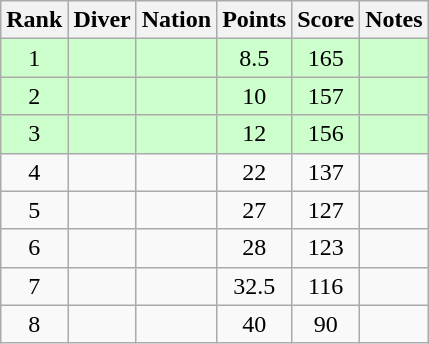<table class="wikitable sortable" style="text-align:center">
<tr>
<th>Rank</th>
<th>Diver</th>
<th>Nation</th>
<th>Points</th>
<th>Score</th>
<th>Notes</th>
</tr>
<tr style="background:#cfc;">
<td>1</td>
<td align=left></td>
<td align=left></td>
<td>8.5</td>
<td>165</td>
<td></td>
</tr>
<tr style="background:#cfc;">
<td>2</td>
<td align=left></td>
<td align=left></td>
<td>10</td>
<td>157</td>
<td></td>
</tr>
<tr style="background:#cfc;">
<td>3</td>
<td align=left></td>
<td align=left></td>
<td>12</td>
<td>156</td>
<td></td>
</tr>
<tr>
<td>4</td>
<td align=left></td>
<td align=left></td>
<td>22</td>
<td>137</td>
<td></td>
</tr>
<tr>
<td>5</td>
<td align=left></td>
<td align=left></td>
<td>27</td>
<td>127</td>
<td></td>
</tr>
<tr>
<td>6</td>
<td align=left></td>
<td align=left></td>
<td>28</td>
<td>123</td>
<td></td>
</tr>
<tr>
<td>7</td>
<td align=left></td>
<td align=left></td>
<td>32.5</td>
<td>116</td>
<td></td>
</tr>
<tr>
<td>8</td>
<td align=left></td>
<td align=left></td>
<td>40</td>
<td>90</td>
<td></td>
</tr>
</table>
